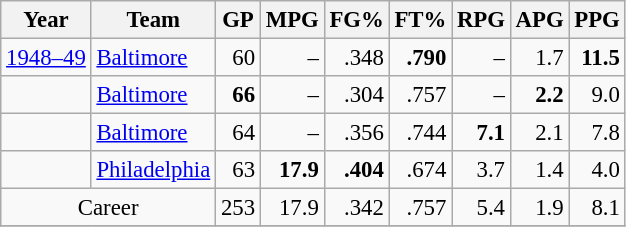<table class="wikitable sortable" style="font-size:95%; text-align:right;">
<tr>
<th>Year</th>
<th>Team</th>
<th>GP</th>
<th>MPG</th>
<th>FG%</th>
<th>FT%</th>
<th>RPG</th>
<th>APG</th>
<th>PPG</th>
</tr>
<tr>
<td style="text-align:left;"><a href='#'>1948–49</a></td>
<td style="text-align:left;"><a href='#'>Baltimore</a></td>
<td>60</td>
<td>–</td>
<td>.348</td>
<td><strong>.790</strong></td>
<td>–</td>
<td>1.7</td>
<td><strong>11.5</strong></td>
</tr>
<tr>
<td style="text-align:left;"></td>
<td style="text-align:left;"><a href='#'>Baltimore</a></td>
<td><strong>66</strong></td>
<td>–</td>
<td>.304</td>
<td>.757</td>
<td>–</td>
<td><strong>2.2</strong></td>
<td>9.0</td>
</tr>
<tr>
<td style="text-align:left;"></td>
<td style="text-align:left;"><a href='#'>Baltimore</a></td>
<td>64</td>
<td>–</td>
<td>.356</td>
<td>.744</td>
<td><strong>7.1</strong></td>
<td>2.1</td>
<td>7.8</td>
</tr>
<tr>
<td style="text-align:left;"></td>
<td style="text-align:left;"><a href='#'>Philadelphia</a></td>
<td>63</td>
<td><strong>17.9</strong></td>
<td><strong>.404</strong></td>
<td>.674</td>
<td>3.7</td>
<td>1.4</td>
<td>4.0</td>
</tr>
<tr>
<td style="text-align:center;" colspan="2">Career</td>
<td>253</td>
<td>17.9</td>
<td>.342</td>
<td>.757</td>
<td>5.4</td>
<td>1.9</td>
<td>8.1</td>
</tr>
<tr>
</tr>
</table>
